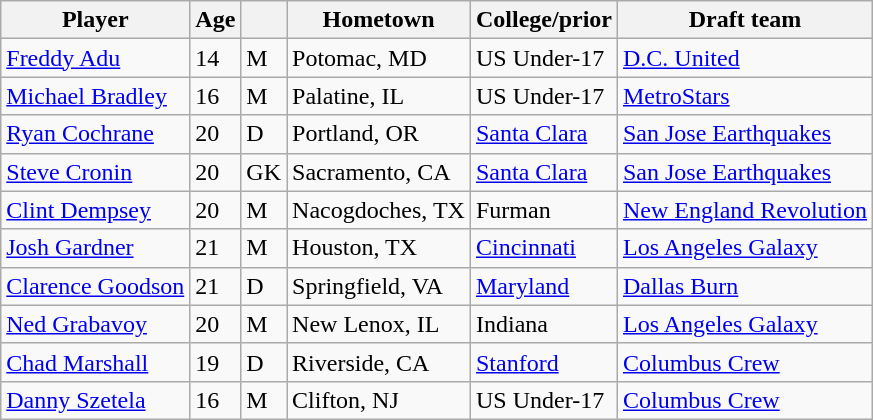<table class="wikitable">
<tr>
<th>Player</th>
<th>Age</th>
<th></th>
<th>Hometown</th>
<th>College/prior</th>
<th>Draft team</th>
</tr>
<tr>
<td> <a href='#'>Freddy Adu</a></td>
<td>14</td>
<td>M</td>
<td>Potomac, MD</td>
<td>US Under-17</td>
<td><a href='#'>D.C. United</a></td>
</tr>
<tr>
<td> <a href='#'>Michael Bradley</a></td>
<td>16</td>
<td>M</td>
<td>Palatine, IL</td>
<td>US Under-17</td>
<td><a href='#'>MetroStars</a></td>
</tr>
<tr>
<td> <a href='#'>Ryan Cochrane</a></td>
<td>20</td>
<td>D</td>
<td>Portland, OR</td>
<td><a href='#'>Santa Clara</a></td>
<td><a href='#'>San Jose Earthquakes</a></td>
</tr>
<tr>
<td> <a href='#'>Steve Cronin</a></td>
<td>20</td>
<td>GK</td>
<td>Sacramento, CA</td>
<td><a href='#'>Santa Clara</a></td>
<td><a href='#'>San Jose Earthquakes</a></td>
</tr>
<tr>
<td> <a href='#'>Clint Dempsey</a></td>
<td>20</td>
<td>M</td>
<td>Nacogdoches, TX</td>
<td>Furman</td>
<td><a href='#'>New England Revolution</a></td>
</tr>
<tr>
<td> <a href='#'>Josh Gardner</a></td>
<td>21</td>
<td>M</td>
<td>Houston, TX</td>
<td><a href='#'>Cincinnati</a></td>
<td><a href='#'>Los Angeles Galaxy</a></td>
</tr>
<tr>
<td> <a href='#'>Clarence Goodson</a></td>
<td>21</td>
<td>D</td>
<td>Springfield, VA</td>
<td><a href='#'>Maryland</a></td>
<td><a href='#'>Dallas Burn</a></td>
</tr>
<tr>
<td> <a href='#'>Ned Grabavoy</a></td>
<td>20</td>
<td>M</td>
<td>New Lenox, IL</td>
<td>Indiana</td>
<td><a href='#'>Los Angeles Galaxy</a></td>
</tr>
<tr>
<td> <a href='#'>Chad Marshall</a></td>
<td>19</td>
<td>D</td>
<td>Riverside, CA</td>
<td><a href='#'>Stanford</a></td>
<td><a href='#'>Columbus Crew</a></td>
</tr>
<tr>
<td> <a href='#'>Danny Szetela</a></td>
<td>16</td>
<td>M</td>
<td>Clifton, NJ</td>
<td>US Under-17</td>
<td><a href='#'>Columbus Crew</a></td>
</tr>
</table>
